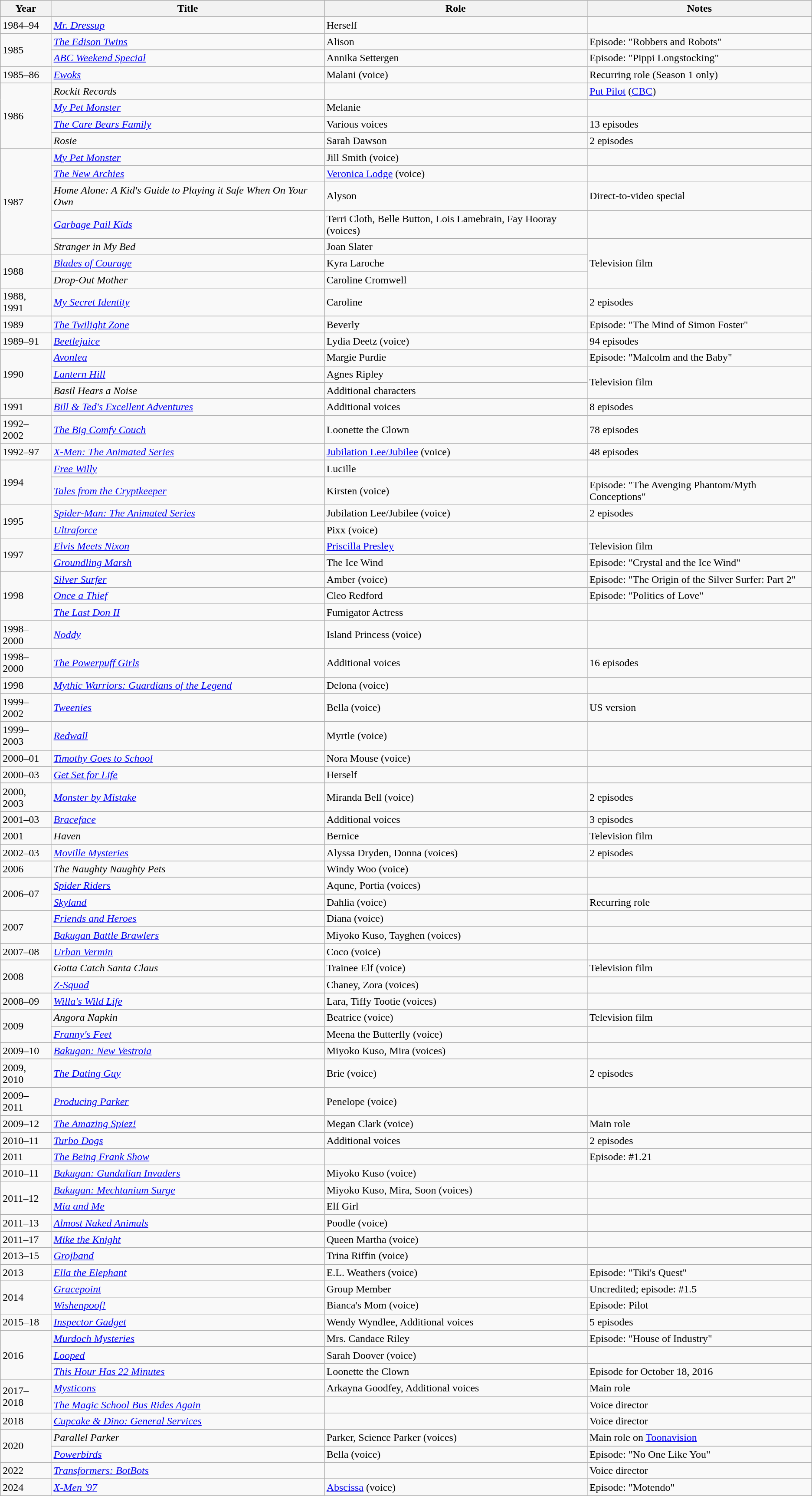<table class="wikitable sortable">
<tr>
<th>Year</th>
<th>Title</th>
<th>Role</th>
<th class="unsortable">Notes</th>
</tr>
<tr>
<td>1984–94</td>
<td><em><a href='#'>Mr. Dressup</a></em></td>
<td>Herself</td>
<td></td>
</tr>
<tr>
<td rowspan=2>1985</td>
<td data-sort-value="Edison Twins, The"><em><a href='#'>The Edison Twins</a></em></td>
<td>Alison</td>
<td>Episode: "Robbers and Robots"</td>
</tr>
<tr>
<td><em><a href='#'>ABC Weekend Special</a></em></td>
<td>Annika Settergen</td>
<td>Episode: "Pippi Longstocking"</td>
</tr>
<tr>
<td>1985–86</td>
<td><em><a href='#'>Ewoks</a></em></td>
<td>Malani (voice)</td>
<td>Recurring role (Season 1 only)</td>
</tr>
<tr>
<td rowspan="4">1986</td>
<td><em>Rockit Records</em></td>
<td></td>
<td><a href='#'>Put Pilot</a> (<a href='#'>CBC</a>)</td>
</tr>
<tr>
<td><em><a href='#'>My Pet Monster</a></em></td>
<td>Melanie</td>
<td></td>
</tr>
<tr>
<td data-sort-value="Care Bears Family, The"><em><a href='#'>The Care Bears Family</a></em></td>
<td>Various voices</td>
<td>13 episodes</td>
</tr>
<tr>
<td><em>Rosie</em></td>
<td>Sarah Dawson</td>
<td>2 episodes</td>
</tr>
<tr>
<td rowspan=5>1987</td>
<td><em><a href='#'>My Pet Monster</a></em></td>
<td>Jill Smith (voice)</td>
<td></td>
</tr>
<tr>
<td data-sort-value="New Archies, The"><em><a href='#'>The New Archies</a></em></td>
<td><a href='#'>Veronica Lodge</a> (voice)</td>
<td></td>
</tr>
<tr>
<td><em>Home Alone: A Kid's Guide to Playing it Safe When On Your Own</em></td>
<td>Alyson</td>
<td>Direct-to-video special</td>
</tr>
<tr>
<td><em><a href='#'>Garbage Pail Kids</a></em></td>
<td>Terri Cloth, Belle Button, Lois Lamebrain, Fay Hooray (voices)</td>
<td></td>
</tr>
<tr>
<td><em>Stranger in My Bed</em></td>
<td>Joan Slater</td>
<td rowspan=3>Television film</td>
</tr>
<tr>
<td rowspan=2>1988</td>
<td><em><a href='#'>Blades of Courage</a></em></td>
<td>Kyra Laroche</td>
</tr>
<tr>
<td><em>Drop-Out Mother</em></td>
<td>Caroline Cromwell</td>
</tr>
<tr>
<td>1988, 1991</td>
<td><em><a href='#'>My Secret Identity</a></em></td>
<td>Caroline</td>
<td>2 episodes</td>
</tr>
<tr>
<td>1989</td>
<td data-sort-value="Twilight Zone, The"><em><a href='#'>The Twilight Zone</a></em></td>
<td>Beverly</td>
<td>Episode: "The Mind of Simon Foster"</td>
</tr>
<tr>
<td>1989–91</td>
<td><em><a href='#'>Beetlejuice</a></em></td>
<td>Lydia Deetz (voice)</td>
<td>94 episodes</td>
</tr>
<tr>
<td rowspan=3>1990</td>
<td><em><a href='#'>Avonlea</a></em></td>
<td>Margie Purdie</td>
<td>Episode: "Malcolm and the Baby"</td>
</tr>
<tr>
<td><em><a href='#'>Lantern Hill</a></em></td>
<td>Agnes Ripley</td>
<td rowspan=2>Television film</td>
</tr>
<tr>
<td><em>Basil Hears a Noise</em></td>
<td>Additional characters</td>
</tr>
<tr>
<td>1991</td>
<td><em><a href='#'>Bill & Ted's Excellent Adventures</a></em></td>
<td>Additional voices</td>
<td>8 episodes</td>
</tr>
<tr>
<td>1992–2002</td>
<td data-sort-value="Big Comfy Couch, The"><em><a href='#'>The Big Comfy Couch</a></em></td>
<td>Loonette the Clown</td>
<td>78 episodes</td>
</tr>
<tr>
<td>1992–97</td>
<td><em><a href='#'>X-Men: The Animated Series</a></em></td>
<td><a href='#'>Jubilation Lee/Jubilee</a> (voice)</td>
<td>48 episodes</td>
</tr>
<tr>
<td rowspan=2>1994</td>
<td><em><a href='#'>Free Willy</a></em></td>
<td>Lucille</td>
<td></td>
</tr>
<tr>
<td><em><a href='#'>Tales from the Cryptkeeper</a></em></td>
<td>Kirsten (voice)</td>
<td>Episode: "The Avenging Phantom/Myth Conceptions"</td>
</tr>
<tr>
<td rowspan=2>1995</td>
<td><em><a href='#'>Spider-Man: The Animated Series</a></em></td>
<td>Jubilation Lee/Jubilee (voice)</td>
<td>2 episodes</td>
</tr>
<tr>
<td><em><a href='#'>Ultraforce</a></em></td>
<td>Pixx (voice)</td>
<td></td>
</tr>
<tr>
<td rowspan=2>1997</td>
<td><em><a href='#'>Elvis Meets Nixon</a></em></td>
<td><a href='#'>Priscilla Presley</a></td>
<td>Television film</td>
</tr>
<tr>
<td><em><a href='#'>Groundling Marsh</a></em></td>
<td>The Ice Wind</td>
<td>Episode: "Crystal and the Ice Wind"</td>
</tr>
<tr>
<td rowspan=3>1998</td>
<td><em><a href='#'>Silver Surfer</a></em></td>
<td>Amber (voice)</td>
<td>Episode: "The Origin of the Silver Surfer: Part 2"</td>
</tr>
<tr>
<td><em><a href='#'>Once a Thief</a></em></td>
<td>Cleo Redford</td>
<td>Episode: "Politics of Love"</td>
</tr>
<tr>
<td data-sort-value="Last Don II, The"><em><a href='#'>The Last Don II</a></em></td>
<td>Fumigator Actress</td>
<td></td>
</tr>
<tr>
<td>1998–2000</td>
<td><em><a href='#'>Noddy</a></em></td>
<td>Island Princess (voice)</td>
<td></td>
</tr>
<tr>
<td>1998–2000</td>
<td data-sort-value="Powerpuff Girls, The"><em><a href='#'>The Powerpuff Girls</a></em></td>
<td>Additional voices</td>
<td>16 episodes</td>
</tr>
<tr>
<td>1998</td>
<td><em><a href='#'>Mythic Warriors: Guardians of the Legend</a></em></td>
<td>Delona (voice)</td>
<td></td>
</tr>
<tr>
<td>1999–2002</td>
<td><em><a href='#'>Tweenies</a></em></td>
<td>Bella (voice)</td>
<td>US version</td>
</tr>
<tr>
<td>1999–2003</td>
<td><em><a href='#'>Redwall</a></em></td>
<td>Myrtle (voice)</td>
<td></td>
</tr>
<tr>
<td>2000–01</td>
<td><em><a href='#'>Timothy Goes to School</a></em></td>
<td>Nora Mouse (voice)</td>
<td></td>
</tr>
<tr>
<td>2000–03</td>
<td><em><a href='#'>Get Set for Life</a></em></td>
<td>Herself</td>
<td></td>
</tr>
<tr>
<td>2000, 2003</td>
<td><em><a href='#'>Monster by Mistake</a></em></td>
<td>Miranda Bell (voice)</td>
<td>2 episodes</td>
</tr>
<tr>
<td>2001–03</td>
<td><em><a href='#'>Braceface</a></em></td>
<td>Additional voices</td>
<td>3 episodes</td>
</tr>
<tr>
<td>2001</td>
<td><em>Haven</em></td>
<td>Bernice</td>
<td>Television film</td>
</tr>
<tr>
<td>2002–03</td>
<td><em><a href='#'>Moville Mysteries</a></em></td>
<td>Alyssa Dryden, Donna (voices)</td>
<td>2 episodes</td>
</tr>
<tr>
<td>2006</td>
<td data-sort-value="Naughty Naughty Pets, The"><em>The Naughty Naughty Pets</em></td>
<td>Windy Woo (voice)</td>
<td></td>
</tr>
<tr>
<td rowspan=2>2006–07</td>
<td><em><a href='#'>Spider Riders</a></em></td>
<td>Aqune, Portia (voices)</td>
<td></td>
</tr>
<tr>
<td><em><a href='#'>Skyland</a></em></td>
<td>Dahlia (voice)</td>
<td>Recurring role</td>
</tr>
<tr>
<td rowspan=2>2007</td>
<td><em><a href='#'>Friends and Heroes</a></em></td>
<td>Diana (voice)</td>
<td></td>
</tr>
<tr>
<td><em><a href='#'>Bakugan Battle Brawlers</a></em></td>
<td>Miyoko Kuso, Tayghen (voices)</td>
<td></td>
</tr>
<tr>
<td>2007–08</td>
<td><em><a href='#'>Urban Vermin</a></em></td>
<td>Coco (voice)</td>
<td></td>
</tr>
<tr>
<td rowspan=2>2008</td>
<td><em>Gotta Catch Santa Claus</em></td>
<td>Trainee Elf (voice)</td>
<td>Television film</td>
</tr>
<tr>
<td><em><a href='#'>Z-Squad</a></em></td>
<td>Chaney, Zora (voices)</td>
<td></td>
</tr>
<tr>
<td>2008–09</td>
<td><em><a href='#'>Willa's Wild Life</a></em></td>
<td>Lara, Tiffy Tootie (voices)</td>
<td></td>
</tr>
<tr>
<td rowspan=2>2009</td>
<td><em>Angora Napkin</em></td>
<td>Beatrice (voice)</td>
<td>Television film</td>
</tr>
<tr>
<td><em><a href='#'>Franny's Feet</a></em></td>
<td>Meena the Butterfly (voice)</td>
<td></td>
</tr>
<tr>
<td>2009–10</td>
<td><em><a href='#'>Bakugan: New Vestroia</a></em></td>
<td>Miyoko Kuso, Mira (voices)</td>
<td></td>
</tr>
<tr>
<td>2009, 2010</td>
<td data-sort-value="Dating Guy, The"><em><a href='#'>The Dating Guy</a></em></td>
<td>Brie (voice)</td>
<td>2 episodes</td>
</tr>
<tr>
<td>2009–2011</td>
<td><em><a href='#'>Producing Parker</a></em></td>
<td>Penelope (voice)</td>
<td></td>
</tr>
<tr>
<td>2009–12</td>
<td data-sort-value="Amazing Spiez!, The"><em><a href='#'>The Amazing Spiez!</a></em></td>
<td>Megan Clark (voice)</td>
<td>Main role</td>
</tr>
<tr>
<td>2010–11</td>
<td><em><a href='#'>Turbo Dogs</a></em></td>
<td>Additional voices</td>
<td>2 episodes</td>
</tr>
<tr>
<td>2011</td>
<td data-sort-value="Being Frank Show, The"><em><a href='#'>The Being Frank Show</a></em></td>
<td></td>
<td>Episode: #1.21</td>
</tr>
<tr>
<td>2010–11</td>
<td><em><a href='#'>Bakugan: Gundalian Invaders</a></em></td>
<td>Miyoko Kuso (voice)</td>
<td></td>
</tr>
<tr>
<td rowspan=2>2011–12</td>
<td><em><a href='#'>Bakugan: Mechtanium Surge</a></em></td>
<td>Miyoko Kuso, Mira, Soon (voices)</td>
<td></td>
</tr>
<tr>
<td><em><a href='#'>Mia and Me</a></em></td>
<td>Elf Girl</td>
<td></td>
</tr>
<tr>
<td>2011–13</td>
<td><em><a href='#'>Almost Naked Animals</a></em></td>
<td>Poodle (voice)</td>
<td></td>
</tr>
<tr>
<td>2011–17</td>
<td><em><a href='#'>Mike the Knight</a></em></td>
<td>Queen Martha (voice)</td>
<td></td>
</tr>
<tr>
<td>2013–15</td>
<td><em><a href='#'>Grojband</a></em></td>
<td>Trina Riffin (voice)</td>
<td></td>
</tr>
<tr>
<td>2013</td>
<td><em><a href='#'>Ella the Elephant</a></em></td>
<td>E.L. Weathers (voice)</td>
<td>Episode: "Tiki's Quest"</td>
</tr>
<tr>
<td rowspan=2>2014</td>
<td><em><a href='#'>Gracepoint</a></em></td>
<td>Group Member</td>
<td>Uncredited; episode: #1.5</td>
</tr>
<tr>
<td><em><a href='#'>Wishenpoof!</a></em></td>
<td>Bianca's Mom (voice)</td>
<td>Episode: Pilot</td>
</tr>
<tr>
<td>2015–18</td>
<td><em><a href='#'>Inspector Gadget</a></em></td>
<td>Wendy Wyndlee, Additional voices</td>
<td>5 episodes</td>
</tr>
<tr>
<td rowspan=3>2016</td>
<td><em><a href='#'>Murdoch Mysteries</a></em></td>
<td>Mrs. Candace Riley</td>
<td>Episode: "House of Industry"</td>
</tr>
<tr>
<td><em><a href='#'>Looped</a></em></td>
<td>Sarah Doover (voice)</td>
<td></td>
</tr>
<tr>
<td><em><a href='#'>This Hour Has 22 Minutes</a></em></td>
<td>Loonette the Clown</td>
<td>Episode for October 18, 2016</td>
</tr>
<tr>
<td rowspan=2>2017–2018</td>
<td><em><a href='#'>Mysticons</a></em></td>
<td>Arkayna Goodfey, Additional voices</td>
<td>Main role</td>
</tr>
<tr>
<td data-sort-value="Magic School Bus Rides Again, The"><em><a href='#'>The Magic School Bus Rides Again</a></em></td>
<td></td>
<td>Voice director</td>
</tr>
<tr>
<td>2018</td>
<td><em><a href='#'>Cupcake & Dino: General Services</a></em></td>
<td></td>
<td>Voice director</td>
</tr>
<tr>
<td rowspan=2>2020</td>
<td><em>Parallel Parker</em></td>
<td>Parker, Science Parker (voices)</td>
<td>Main role on <a href='#'>Toonavision</a></td>
</tr>
<tr>
<td><em><a href='#'>Powerbirds</a></em></td>
<td>Bella (voice)</td>
<td>Episode: "No One Like You"</td>
</tr>
<tr>
<td>2022</td>
<td><em><a href='#'>Transformers: BotBots</a></em></td>
<td></td>
<td>Voice director</td>
</tr>
<tr>
<td>2024</td>
<td><em><a href='#'>X-Men '97</a></em></td>
<td><a href='#'>Abscissa</a> (voice)</td>
<td>Episode: "Motendo"</td>
</tr>
</table>
